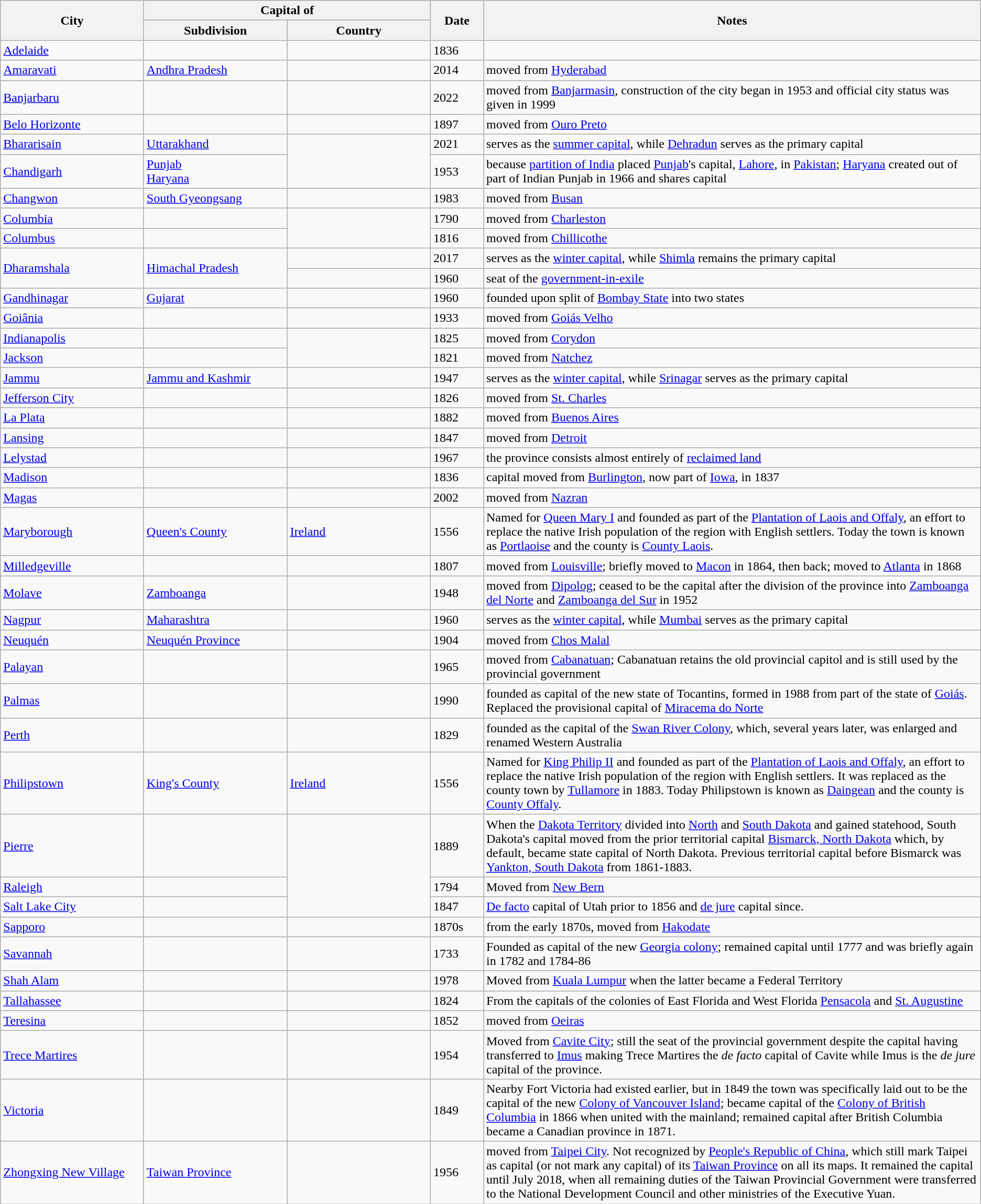<table class="wikitable sortable">
<tr>
<th style="width: 175px;" rowspan="2">City</th>
<th colspan="2">Capital of</th>
<th rowspan="2" width="60" data-sort-type=isoDate>Date</th>
<th rowspan="2">Notes</th>
</tr>
<tr>
<th style="width: 175px;">Subdivision</th>
<th style="width: 175px;">Country</th>
</tr>
<tr>
<td><a href='#'>Adelaide</a></td>
<td></td>
<td></td>
<td>1836</td>
<td></td>
</tr>
<tr>
<td><a href='#'>Amaravati</a></td>
<td> <a href='#'>Andhra Pradesh</a></td>
<td></td>
<td>2014</td>
<td>moved from <a href='#'>Hyderabad</a></td>
</tr>
<tr>
<td><a href='#'>Banjarbaru</a></td>
<td></td>
<td></td>
<td>2022</td>
<td>moved from <a href='#'>Banjarmasin</a>, construction of the city began in 1953 and official city status was given in 1999</td>
</tr>
<tr>
<td><a href='#'>Belo Horizonte</a></td>
<td></td>
<td></td>
<td>1897</td>
<td>moved from <a href='#'>Ouro Preto</a></td>
</tr>
<tr>
<td><a href='#'>Bhararisain</a></td>
<td> <a href='#'>Uttarakhand</a></td>
<td rowspan="2"></td>
<td>2021</td>
<td>serves as the <a href='#'>summer capital</a>, while <a href='#'>Dehradun</a> serves as the primary capital</td>
</tr>
<tr>
<td><a href='#'>Chandigarh</a></td>
<td> <a href='#'>Punjab</a><br> <a href='#'>Haryana</a></td>
<td>1953</td>
<td>because <a href='#'>partition of India</a> placed <a href='#'>Punjab</a>'s capital, <a href='#'>Lahore</a>, in <a href='#'>Pakistan</a>; <a href='#'>Haryana</a> created out of part of Indian Punjab in 1966 and shares capital</td>
</tr>
<tr>
<td><a href='#'>Changwon</a></td>
<td> <a href='#'>South Gyeongsang</a></td>
<td></td>
<td>1983</td>
<td>moved from <a href='#'>Busan</a></td>
</tr>
<tr>
<td><a href='#'>Columbia</a></td>
<td></td>
<td rowspan="2"></td>
<td>1790</td>
<td>moved from <a href='#'>Charleston</a></td>
</tr>
<tr>
<td><a href='#'>Columbus</a></td>
<td></td>
<td>1816</td>
<td>moved from <a href='#'>Chillicothe</a></td>
</tr>
<tr>
<td rowspan="2"><a href='#'>Dharamshala</a></td>
<td rowspan="2"><a href='#'>Himachal Pradesh</a></td>
<td></td>
<td>2017</td>
<td>serves as the <a href='#'>winter capital</a>, while <a href='#'>Shimla</a> remains the primary capital</td>
</tr>
<tr>
<td></td>
<td>1960</td>
<td>seat of the <a href='#'>government-in-exile</a></td>
</tr>
<tr>
<td><a href='#'>Gandhinagar</a></td>
<td> <a href='#'>Gujarat</a></td>
<td></td>
<td>1960</td>
<td>founded upon split of <a href='#'>Bombay State</a> into two states</td>
</tr>
<tr>
<td><a href='#'>Goiânia</a></td>
<td></td>
<td></td>
<td>1933</td>
<td>moved from <a href='#'>Goiás Velho</a></td>
</tr>
<tr>
<td><a href='#'>Indianapolis</a></td>
<td></td>
<td rowspan="2"></td>
<td>1825</td>
<td>moved from <a href='#'>Corydon</a></td>
</tr>
<tr>
<td><a href='#'>Jackson</a></td>
<td></td>
<td>1821</td>
<td>moved from <a href='#'>Natchez</a></td>
</tr>
<tr>
<td><a href='#'>Jammu</a></td>
<td> <a href='#'>Jammu and Kashmir</a></td>
<td></td>
<td>1947</td>
<td>serves as the <a href='#'>winter capital</a>, while <a href='#'>Srinagar</a> serves as the primary capital</td>
</tr>
<tr>
<td><a href='#'>Jefferson City</a></td>
<td></td>
<td></td>
<td>1826</td>
<td>moved from <a href='#'>St. Charles</a></td>
</tr>
<tr>
<td><a href='#'>La Plata</a></td>
<td></td>
<td></td>
<td>1882</td>
<td>moved from <a href='#'>Buenos Aires</a></td>
</tr>
<tr>
<td><a href='#'>Lansing</a></td>
<td></td>
<td></td>
<td>1847</td>
<td>moved from <a href='#'>Detroit</a></td>
</tr>
<tr>
<td><a href='#'>Lelystad</a></td>
<td></td>
<td></td>
<td>1967</td>
<td>the province consists almost entirely of <a href='#'>reclaimed land</a></td>
</tr>
<tr>
<td><a href='#'>Madison</a></td>
<td></td>
<td></td>
<td>1836</td>
<td>capital moved from <a href='#'>Burlington</a>, now part of <a href='#'>Iowa</a>, in 1837</td>
</tr>
<tr>
<td><a href='#'>Magas</a></td>
<td></td>
<td></td>
<td>2002</td>
<td>moved from <a href='#'>Nazran</a></td>
</tr>
<tr>
<td><a href='#'>Maryborough</a></td>
<td><a href='#'>Queen's County</a></td>
<td> <a href='#'>Ireland</a></td>
<td>1556</td>
<td>Named for <a href='#'>Queen Mary I</a> and founded as part of the <a href='#'>Plantation of Laois and Offaly</a>, an effort to replace the native Irish population of the region with English settlers. Today the town is known as <a href='#'>Portlaoise</a> and the county is <a href='#'>County Laois</a>.</td>
</tr>
<tr>
<td><a href='#'>Milledgeville</a></td>
<td></td>
<td></td>
<td>1807</td>
<td>moved from <a href='#'>Louisville</a>; briefly moved to <a href='#'>Macon</a> in 1864, then back; moved to <a href='#'>Atlanta</a> in 1868</td>
</tr>
<tr>
<td><a href='#'>Molave</a></td>
<td><a href='#'>Zamboanga</a></td>
<td></td>
<td>1948</td>
<td>moved from <a href='#'>Dipolog</a>; ceased to be the capital after the division of the province into <a href='#'>Zamboanga del Norte</a> and <a href='#'>Zamboanga del Sur</a> in 1952</td>
</tr>
<tr>
<td><a href='#'>Nagpur</a></td>
<td> <a href='#'>Maharashtra</a></td>
<td></td>
<td>1960</td>
<td>serves as the <a href='#'>winter capital</a>, while <a href='#'>Mumbai</a> serves as the primary capital</td>
</tr>
<tr>
<td><a href='#'>Neuquén</a></td>
<td> <a href='#'>Neuquén Province</a></td>
<td></td>
<td>1904</td>
<td>moved from <a href='#'>Chos Malal</a></td>
</tr>
<tr>
<td><a href='#'>Palayan</a></td>
<td></td>
<td></td>
<td>1965</td>
<td>moved from <a href='#'>Cabanatuan</a>; Cabanatuan retains the old provincial capitol and is still used by the provincial government</td>
</tr>
<tr>
<td><a href='#'>Palmas</a></td>
<td></td>
<td></td>
<td>1990</td>
<td>founded as capital of the new state of Tocantins, formed in 1988 from part of the state of <a href='#'>Goiás</a>. Replaced the provisional capital of <a href='#'>Miracema do Norte</a></td>
</tr>
<tr>
<td><a href='#'>Perth</a></td>
<td></td>
<td></td>
<td>1829</td>
<td>founded as the capital of the <a href='#'>Swan River Colony</a>, which, several years later, was enlarged and renamed Western Australia</td>
</tr>
<tr>
<td><a href='#'>Philipstown</a></td>
<td><a href='#'>King's County</a></td>
<td> <a href='#'>Ireland</a></td>
<td>1556</td>
<td>Named for <a href='#'>King Philip II</a> and founded as part of the <a href='#'>Plantation of Laois and Offaly</a>, an effort to replace the native Irish population of the region with English settlers. It was replaced as the county town by <a href='#'>Tullamore</a> in 1883. Today Philipstown is known as <a href='#'>Daingean</a> and the county is <a href='#'>County Offaly</a>.</td>
</tr>
<tr>
<td><a href='#'>Pierre</a></td>
<td></td>
<td rowspan="3"></td>
<td>1889</td>
<td>When the <a href='#'>Dakota Territory</a> divided into <a href='#'>North</a> and <a href='#'>South Dakota</a> and gained statehood, South Dakota's capital moved from the prior territorial capital <a href='#'>Bismarck, North Dakota</a> which, by default, became state capital of North Dakota.  Previous territorial capital before Bismarck was <a href='#'>Yankton, South Dakota</a> from 1861-1883.</td>
</tr>
<tr>
<td><a href='#'>Raleigh</a></td>
<td></td>
<td>1794</td>
<td>Moved from <a href='#'>New Bern</a></td>
</tr>
<tr>
<td><a href='#'>Salt Lake City</a></td>
<td></td>
<td>1847</td>
<td><a href='#'>De facto</a> capital of Utah prior to 1856 and <a href='#'>de jure</a> capital since.</td>
</tr>
<tr>
<td><a href='#'>Sapporo</a></td>
<td></td>
<td></td>
<td>1870s</td>
<td>from the early 1870s, moved from <a href='#'>Hakodate</a></td>
</tr>
<tr>
<td><a href='#'>Savannah</a></td>
<td></td>
<td></td>
<td>1733</td>
<td>Founded as capital of the new <a href='#'>Georgia colony</a>; remained capital until 1777 and was briefly again in 1782 and 1784-86</td>
</tr>
<tr>
<td><a href='#'>Shah Alam</a></td>
<td></td>
<td></td>
<td>1978</td>
<td>Moved from <a href='#'>Kuala Lumpur</a> when the latter became a Federal Territory</td>
</tr>
<tr>
<td><a href='#'>Tallahassee</a></td>
<td></td>
<td></td>
<td>1824</td>
<td>From the capitals of the colonies of East Florida and West Florida <a href='#'>Pensacola</a> and <a href='#'>St. Augustine</a></td>
</tr>
<tr>
<td><a href='#'>Teresina</a></td>
<td></td>
<td></td>
<td>1852</td>
<td>moved from <a href='#'>Oeiras</a></td>
</tr>
<tr>
<td><a href='#'>Trece Martires</a></td>
<td></td>
<td></td>
<td>1954</td>
<td>Moved from <a href='#'>Cavite City</a>; still the seat of the provincial government despite the capital having transferred to <a href='#'>Imus</a> making Trece Martires the <em>de facto</em> capital of Cavite while Imus is the <em>de jure</em> capital of the province.</td>
</tr>
<tr>
<td><a href='#'>Victoria</a></td>
<td></td>
<td></td>
<td>1849</td>
<td>Nearby Fort Victoria had existed earlier, but in 1849 the town was specifically laid out to be the capital of the new <a href='#'>Colony of Vancouver Island</a>; became capital of the <a href='#'>Colony of British Columbia</a> in 1866 when united with the mainland; remained capital after British Columbia became a Canadian province in 1871.</td>
</tr>
<tr>
<td><a href='#'>Zhongxing New Village</a></td>
<td> <a href='#'>Taiwan Province</a></td>
<td></td>
<td>1956</td>
<td>moved from <a href='#'>Taipei City</a>. Not recognized by <a href='#'>People's Republic of China</a>, which still mark Taipei as capital (or not mark any capital) of its <a href='#'>Taiwan Province</a> on all its maps. It remained the capital until July 2018, when all remaining duties of the Taiwan Provincial Government were transferred to the National Development Council and other ministries of the Executive Yuan.</td>
</tr>
</table>
